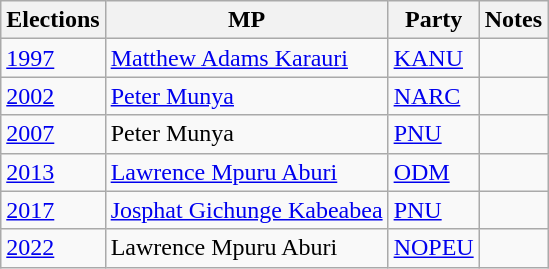<table class="wikitable">
<tr>
<th>Elections</th>
<th>MP </th>
<th>Party</th>
<th>Notes</th>
</tr>
<tr>
<td><a href='#'>1997</a></td>
<td><a href='#'>Matthew Adams Karauri</a></td>
<td><a href='#'>KANU</a></td>
<td></td>
</tr>
<tr>
<td><a href='#'>2002</a></td>
<td><a href='#'>Peter Munya</a></td>
<td><a href='#'>NARC</a></td>
<td></td>
</tr>
<tr>
<td><a href='#'>2007</a></td>
<td>Peter Munya</td>
<td><a href='#'>PNU</a></td>
<td></td>
</tr>
<tr>
<td><a href='#'>2013</a></td>
<td><a href='#'>Lawrence Mpuru Aburi</a></td>
<td><a href='#'>ODM</a></td>
<td></td>
</tr>
<tr>
<td><a href='#'>2017</a></td>
<td><a href='#'>Josphat Gichunge Kabeabea</a></td>
<td><a href='#'>PNU</a></td>
<td></td>
</tr>
<tr>
<td><a href='#'>2022</a></td>
<td>Lawrence Mpuru Aburi</td>
<td><a href='#'>NOPEU</a></td>
<td></td>
</tr>
</table>
